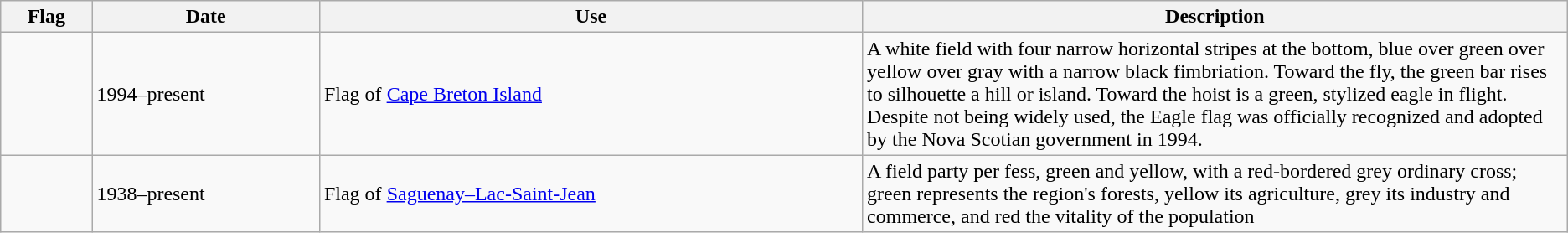<table class="wikitable">
<tr>
<th scope="col">Flag</th>
<th scope="col">Date</th>
<th scope="col">Use</th>
<th scope="col" style="width: 45%;">Description</th>
</tr>
<tr>
<td></td>
<td>1994–present</td>
<td>Flag of <a href='#'>Cape Breton Island</a></td>
<td>A white field with four narrow horizontal stripes at the bottom, blue over green over yellow over gray with a narrow black fimbriation. Toward the fly, the green bar rises to silhouette a hill or island. Toward the hoist is a green, stylized eagle in flight.<br>Despite not being widely used, the Eagle flag was officially recognized and adopted by the Nova Scotian government in 1994.</td>
</tr>
<tr>
<td></td>
<td>1938–present</td>
<td>Flag of <a href='#'>Saguenay–Lac-Saint-Jean</a></td>
<td>A field party per fess, green and yellow, with a red-bordered grey ordinary cross; green represents the region's forests, yellow its agriculture, grey its industry and commerce, and red the vitality of the population</td>
</tr>
</table>
